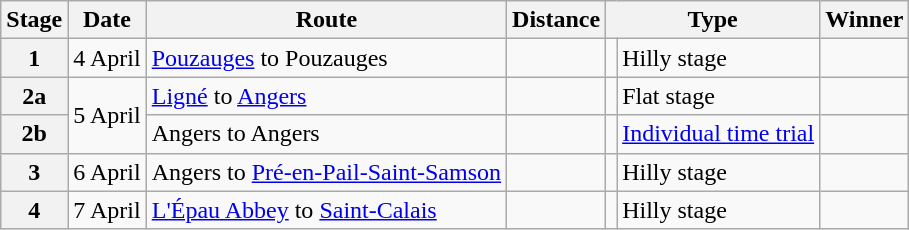<table class="wikitable">
<tr>
<th scope="col">Stage</th>
<th scope="col">Date</th>
<th scope="col">Route</th>
<th scope="col">Distance</th>
<th colspan="2" scope="col">Type</th>
<th scope="col">Winner</th>
</tr>
<tr>
<th scope="row">1</th>
<td>4 April</td>
<td><a href='#'>Pouzauges</a> to Pouzauges</td>
<td style="text-align:center;"></td>
<td></td>
<td>Hilly stage</td>
<td></td>
</tr>
<tr>
<th scope="row">2a</th>
<td rowspan=2>5 April</td>
<td><a href='#'>Ligné</a> to <a href='#'>Angers</a></td>
<td style="text-align:center;"></td>
<td></td>
<td>Flat stage</td>
<td></td>
</tr>
<tr>
<th scope="row">2b</th>
<td>Angers to Angers</td>
<td style="text-align:center;"></td>
<td></td>
<td><a href='#'>Individual time trial</a></td>
<td></td>
</tr>
<tr>
<th scope="row">3</th>
<td>6 April</td>
<td>Angers to <a href='#'>Pré-en-Pail-Saint-Samson</a></td>
<td style="text-align:center;"></td>
<td></td>
<td>Hilly stage</td>
<td></td>
</tr>
<tr>
<th scope="row">4</th>
<td>7 April</td>
<td><a href='#'>L'Épau Abbey</a> to <a href='#'>Saint-Calais</a></td>
<td style="text-align:center;"></td>
<td></td>
<td>Hilly stage</td>
<td></td>
</tr>
</table>
